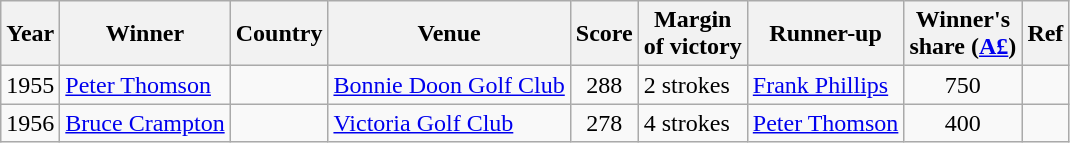<table class="wikitable">
<tr>
<th>Year</th>
<th>Winner</th>
<th>Country</th>
<th>Venue</th>
<th>Score</th>
<th>Margin<br>of victory</th>
<th>Runner-up</th>
<th>Winner's<br>share (<a href='#'>A£</a>)</th>
<th>Ref</th>
</tr>
<tr>
<td>1955</td>
<td><a href='#'>Peter Thomson</a></td>
<td></td>
<td><a href='#'>Bonnie Doon Golf Club</a></td>
<td align=center>288</td>
<td>2 strokes</td>
<td> <a href='#'>Frank Phillips</a></td>
<td align=center>750</td>
<td></td>
</tr>
<tr>
<td>1956</td>
<td><a href='#'>Bruce Crampton</a></td>
<td></td>
<td><a href='#'>Victoria Golf Club</a></td>
<td align=center>278</td>
<td>4 strokes</td>
<td> <a href='#'>Peter Thomson</a></td>
<td align=center>400</td>
<td></td>
</tr>
</table>
